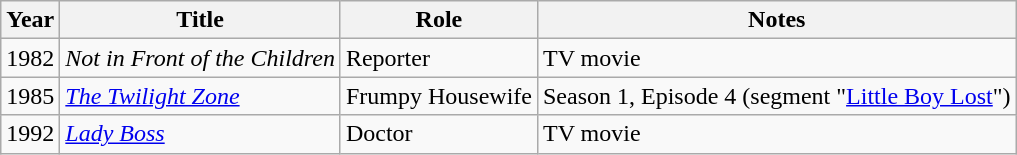<table class="wikitable">
<tr>
<th scope="col">Year</th>
<th scope="col">Title</th>
<th scope="col">Role</th>
<th scope="col">Notes</th>
</tr>
<tr>
<td>1982</td>
<td><em>Not in Front of the Children</em></td>
<td>Reporter</td>
<td>TV movie</td>
</tr>
<tr>
<td>1985</td>
<td><em><a href='#'>The Twilight Zone</a></em></td>
<td>Frumpy Housewife</td>
<td>Season 1, Episode 4 (segment "<a href='#'>Little Boy Lost</a>")</td>
</tr>
<tr>
<td>1992</td>
<td><em><a href='#'>Lady Boss</a></em></td>
<td>Doctor</td>
<td>TV movie</td>
</tr>
</table>
